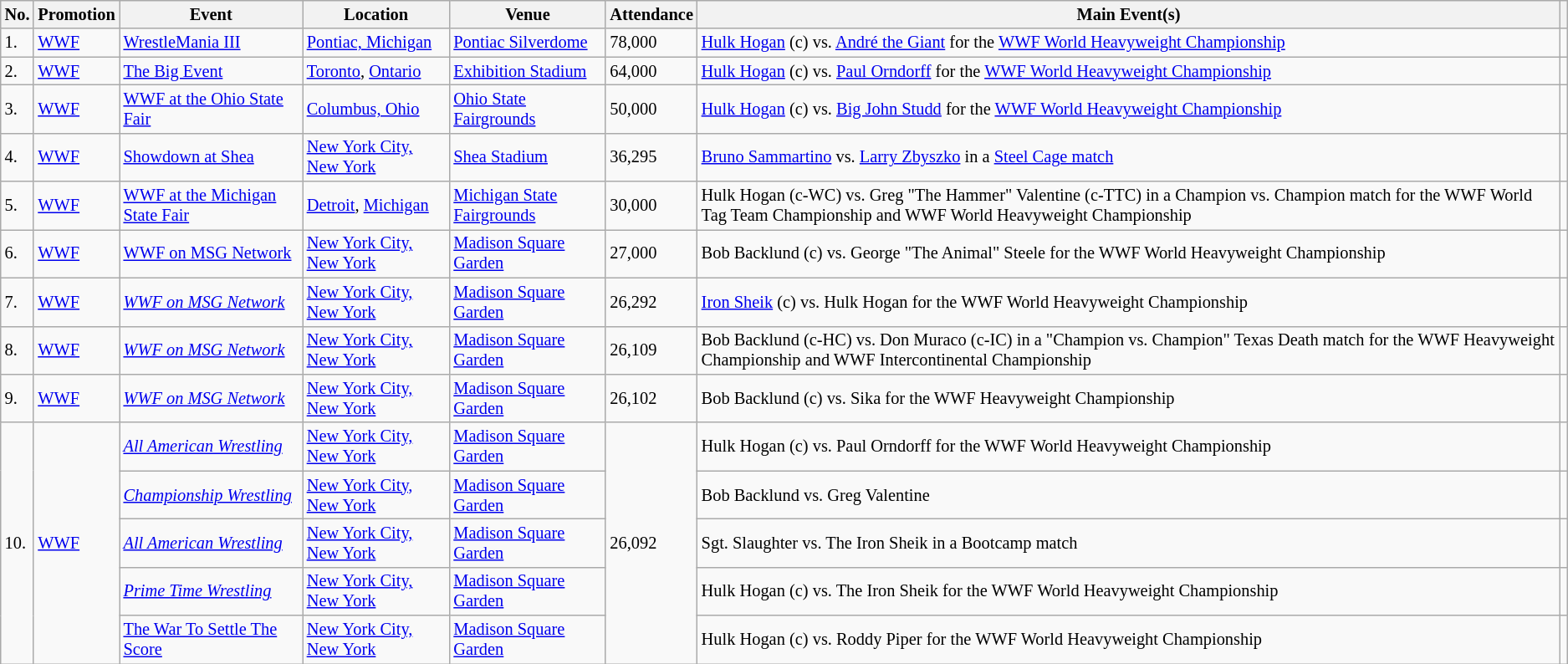<table class="wikitable sortable" style="font-size:85%;">
<tr>
<th>No.</th>
<th>Promotion</th>
<th>Event</th>
<th>Location</th>
<th>Venue</th>
<th>Attendance</th>
<th class=unsortable>Main Event(s)</th>
<th class=unsortable></th>
</tr>
<tr>
<td>1.</td>
<td><a href='#'>WWF</a></td>
<td><a href='#'>WrestleMania III</a> <br> </td>
<td><a href='#'>Pontiac, Michigan</a></td>
<td><a href='#'>Pontiac Silverdome</a></td>
<td>78,000</td>
<td><a href='#'>Hulk Hogan</a> (c) vs. <a href='#'>André the Giant</a> for the <a href='#'>WWF World Heavyweight Championship</a></td>
<td></td>
</tr>
<tr>
<td>2.</td>
<td><a href='#'>WWF</a></td>
<td><a href='#'>The Big Event</a> <br> </td>
<td><a href='#'>Toronto</a>, <a href='#'>Ontario</a></td>
<td><a href='#'>Exhibition Stadium</a></td>
<td>64,000</td>
<td><a href='#'>Hulk Hogan</a> (c) vs. <a href='#'>Paul Orndorff</a> for the <a href='#'>WWF World Heavyweight Championship</a></td>
<td></td>
</tr>
<tr>
<td>3.</td>
<td><a href='#'>WWF</a></td>
<td><a href='#'>WWF at the Ohio State Fair</a> <br> </td>
<td><a href='#'>Columbus, Ohio</a></td>
<td><a href='#'>Ohio State Fairgrounds</a></td>
<td>50,000</td>
<td><a href='#'>Hulk Hogan</a> (c) vs. <a href='#'>Big John Studd</a> for the <a href='#'>WWF World Heavyweight Championship</a></td>
<td></td>
</tr>
<tr>
<td>4.</td>
<td><a href='#'>WWF</a></td>
<td><a href='#'>Showdown at Shea</a> <br> </td>
<td><a href='#'>New York City, New York</a></td>
<td><a href='#'>Shea Stadium</a></td>
<td>36,295</td>
<td><a href='#'>Bruno Sammartino</a> vs. <a href='#'>Larry Zbyszko</a> in a <a href='#'>Steel Cage match</a></td>
<td></td>
</tr>
<tr>
<td>5.</td>
<td><a href='#'>WWF</a></td>
<td><a href='#'>WWF at the Michigan State Fair</a> <br> </td>
<td><a href='#'>Detroit</a>, <a href='#'>Michigan</a></td>
<td><a href='#'>Michigan State Fairgrounds</a></td>
<td>30,000</td>
<td>Hulk Hogan (c-WC) vs. Greg "The Hammer" Valentine (c-TTC) in a Champion vs. Champion match for the WWF World Tag Team Championship and WWF World Heavyweight Championship</td>
<td></td>
</tr>
<tr>
<td>6.</td>
<td><a href='#'>WWF</a></td>
<td><a href='#'>WWF on MSG Network</a> <br> </td>
<td><a href='#'>New York City, New York</a></td>
<td><a href='#'>Madison Square Garden</a></td>
<td>27,000</td>
<td>Bob Backlund (c) vs. George "The Animal" Steele for the WWF World Heavyweight Championship</td>
<td></td>
</tr>
<tr>
<td>7.</td>
<td><a href='#'>WWF</a></td>
<td><em><a href='#'>WWF on MSG Network</a></em> <br> </td>
<td><a href='#'>New York City, New York</a></td>
<td><a href='#'>Madison Square Garden</a></td>
<td>26,292</td>
<td><a href='#'>Iron Sheik</a> (c) vs. Hulk Hogan for the WWF World Heavyweight Championship</td>
<td></td>
</tr>
<tr>
<td>8.</td>
<td><a href='#'>WWF</a></td>
<td><em><a href='#'>WWF on MSG Network</a></em> <br> </td>
<td><a href='#'>New York City, New York</a></td>
<td><a href='#'>Madison Square Garden</a></td>
<td>26,109</td>
<td>Bob Backlund (c-HC) vs. Don Muraco (c-IC) in a "Champion vs. Champion" Texas Death match for the WWF Heavyweight Championship and WWF Intercontinental Championship</td>
<td></td>
</tr>
<tr>
<td>9.</td>
<td><a href='#'>WWF</a></td>
<td><em><a href='#'>WWF on MSG Network</a></em> <br> </td>
<td><a href='#'>New York City, New York</a></td>
<td><a href='#'>Madison Square Garden</a></td>
<td>26,102</td>
<td>Bob Backlund (c) vs. Sika for the WWF Heavyweight Championship</td>
<td></td>
</tr>
<tr>
<td rowspan=5>10.</td>
<td rowspan=5><a href='#'>WWF</a></td>
<td><em><a href='#'>All American Wrestling</a></em> <br> </td>
<td><a href='#'>New York City, New York</a></td>
<td><a href='#'>Madison Square Garden</a></td>
<td rowspan=5>26,092</td>
<td>Hulk Hogan (c) vs. Paul Orndorff for the WWF World Heavyweight Championship</td>
<td></td>
</tr>
<tr>
<td><em><a href='#'>Championship Wrestling</a></em> <br> </td>
<td><a href='#'>New York City, New York</a></td>
<td><a href='#'>Madison Square Garden</a></td>
<td>Bob Backlund vs. Greg Valentine</td>
<td></td>
</tr>
<tr>
<td><em><a href='#'>All American Wrestling</a></em> <br> </td>
<td><a href='#'>New York City, New York</a></td>
<td><a href='#'>Madison Square Garden</a></td>
<td>Sgt. Slaughter vs. The Iron Sheik in a Bootcamp match</td>
<td></td>
</tr>
<tr>
<td><em><a href='#'>Prime Time Wrestling</a></em> <br> </td>
<td><a href='#'>New York City, New York</a></td>
<td><a href='#'>Madison Square Garden</a></td>
<td>Hulk Hogan (c) vs. The Iron Sheik for the WWF World Heavyweight Championship</td>
<td></td>
</tr>
<tr>
<td><a href='#'>The War To Settle The Score</a> <br> </td>
<td><a href='#'>New York City, New York</a></td>
<td><a href='#'>Madison Square Garden</a></td>
<td>Hulk Hogan (c) vs. Roddy Piper for the WWF World Heavyweight Championship</td>
<td></td>
</tr>
</table>
